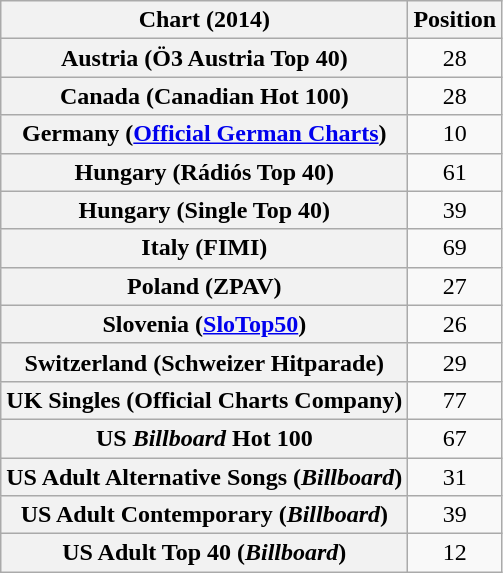<table class="wikitable sortable plainrowheaders" style="text-align:center">
<tr>
<th>Chart (2014)</th>
<th>Position</th>
</tr>
<tr>
<th scope="row">Austria (Ö3 Austria Top 40)</th>
<td>28</td>
</tr>
<tr>
<th scope="row">Canada (Canadian Hot 100)</th>
<td>28</td>
</tr>
<tr>
<th scope="row">Germany (<a href='#'>Official German Charts</a>)</th>
<td>10</td>
</tr>
<tr>
<th scope="row">Hungary (Rádiós Top 40)</th>
<td>61</td>
</tr>
<tr>
<th scope="row">Hungary (Single Top 40)</th>
<td>39</td>
</tr>
<tr>
<th scope="row">Italy (FIMI)</th>
<td>69</td>
</tr>
<tr>
<th scope="row">Poland (ZPAV)</th>
<td>27</td>
</tr>
<tr>
<th scope="row">Slovenia (<a href='#'>SloTop50</a>)</th>
<td>26</td>
</tr>
<tr>
<th scope="row">Switzerland (Schweizer Hitparade)</th>
<td>29</td>
</tr>
<tr>
<th scope="row">UK Singles (Official Charts Company)</th>
<td>77</td>
</tr>
<tr>
<th scope="row">US <em>Billboard</em> Hot 100</th>
<td>67</td>
</tr>
<tr>
<th scope="row">US Adult Alternative Songs (<em>Billboard</em>)</th>
<td>31</td>
</tr>
<tr>
<th scope="row">US Adult Contemporary (<em>Billboard</em>)</th>
<td>39</td>
</tr>
<tr>
<th scope="row">US Adult Top 40 (<em>Billboard</em>)</th>
<td>12</td>
</tr>
</table>
